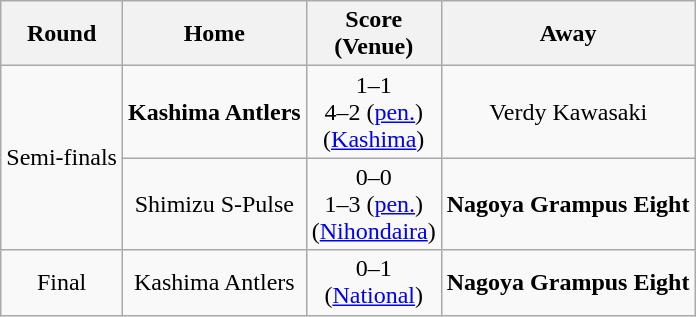<table class="wikitable">
<tr>
<th>Round</th>
<th>Home</th>
<th>Score<br>(Venue)</th>
<th>Away</th>
</tr>
<tr align=center>
<td rowspan="2">Semi-finals</td>
<td><strong>Kashima Antlers</strong></td>
<td>1–1<br>4–2 (<a href='#'>pen.</a>)<br>(<a href='#'>Kashima</a>)</td>
<td>Verdy Kawasaki</td>
</tr>
<tr align=center>
<td>Shimizu S-Pulse</td>
<td>0–0<br>1–3 (<a href='#'>pen.</a>)<br>(<a href='#'>Nihondaira</a>)</td>
<td><strong>Nagoya Grampus Eight</strong></td>
</tr>
<tr align=center>
<td>Final</td>
<td>Kashima Antlers</td>
<td>0–1 <br>(<a href='#'>National</a>)</td>
<td><strong>Nagoya Grampus Eight</strong></td>
</tr>
</table>
